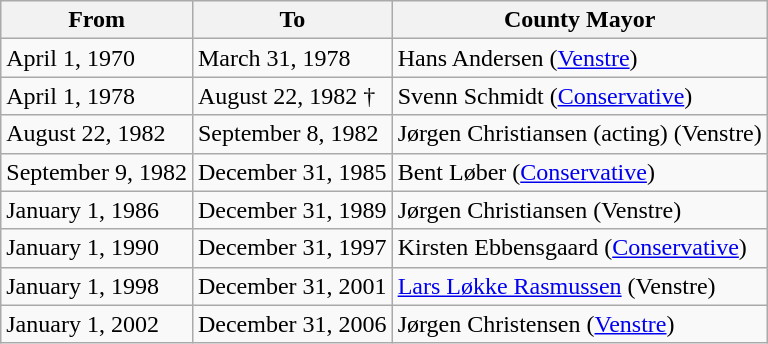<table class="wikitable">
<tr>
<th>From</th>
<th>To</th>
<th>County Mayor</th>
</tr>
<tr>
<td>April 1, 1970</td>
<td>March 31, 1978</td>
<td>Hans Andersen  (<a href='#'>Venstre</a>)</td>
</tr>
<tr>
<td>April 1, 1978</td>
<td>August 22, 1982 †</td>
<td>Svenn Schmidt  (<a href='#'>Conservative</a>)</td>
</tr>
<tr>
<td>August 22, 1982</td>
<td>September 8, 1982</td>
<td>Jørgen Christiansen (acting) (Venstre)</td>
</tr>
<tr>
<td>September 9, 1982</td>
<td>December 31, 1985</td>
<td>Bent Løber  (<a href='#'>Conservative</a>)</td>
</tr>
<tr>
<td>January 1, 1986</td>
<td>December 31, 1989</td>
<td>Jørgen Christiansen (Venstre)</td>
</tr>
<tr>
<td>January 1, 1990</td>
<td>December 31, 1997</td>
<td>Kirsten Ebbensgaard (<a href='#'>Conservative</a>)</td>
</tr>
<tr>
<td>January 1, 1998</td>
<td>December 31, 2001</td>
<td><a href='#'>Lars Løkke Rasmussen</a> (Venstre)</td>
</tr>
<tr>
<td>January 1, 2002</td>
<td>December 31, 2006</td>
<td>Jørgen Christensen (<a href='#'>Venstre</a>)</td>
</tr>
</table>
